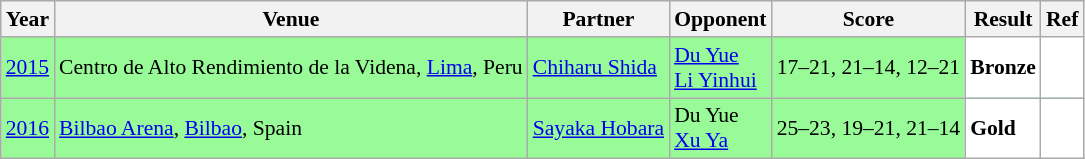<table class="sortable wikitable" style="font-size: 90%;">
<tr>
<th>Year</th>
<th>Venue</th>
<th>Partner</th>
<th>Opponent</th>
<th>Score</th>
<th>Result</th>
<th>Ref</th>
</tr>
<tr style="background:#98FB98">
<td align="center"><a href='#'>2015</a></td>
<td align="left">Centro de Alto Rendimiento de la Videna, <a href='#'>Lima</a>, Peru</td>
<td align="left"> <a href='#'>Chiharu Shida</a></td>
<td align="left"> <a href='#'>Du Yue</a><br> <a href='#'>Li Yinhui</a></td>
<td align="left">17–21, 21–14, 12–21</td>
<td style="text-align:left; background:white"> <strong>Bronze</strong></td>
<td style="text-align:center; background:white"></td>
</tr>
<tr style="background:#98FB98">
<td align="center"><a href='#'>2016</a></td>
<td align="left"><a href='#'>Bilbao Arena</a>, <a href='#'>Bilbao</a>, Spain</td>
<td align="left"> <a href='#'>Sayaka Hobara</a></td>
<td align="left"> Du Yue<br> <a href='#'>Xu Ya</a></td>
<td align="left">25–23, 19–21, 21–14</td>
<td style="text-align:left; background:white"> <strong>Gold</strong></td>
<td style="text-align:center; background:white"></td>
</tr>
</table>
